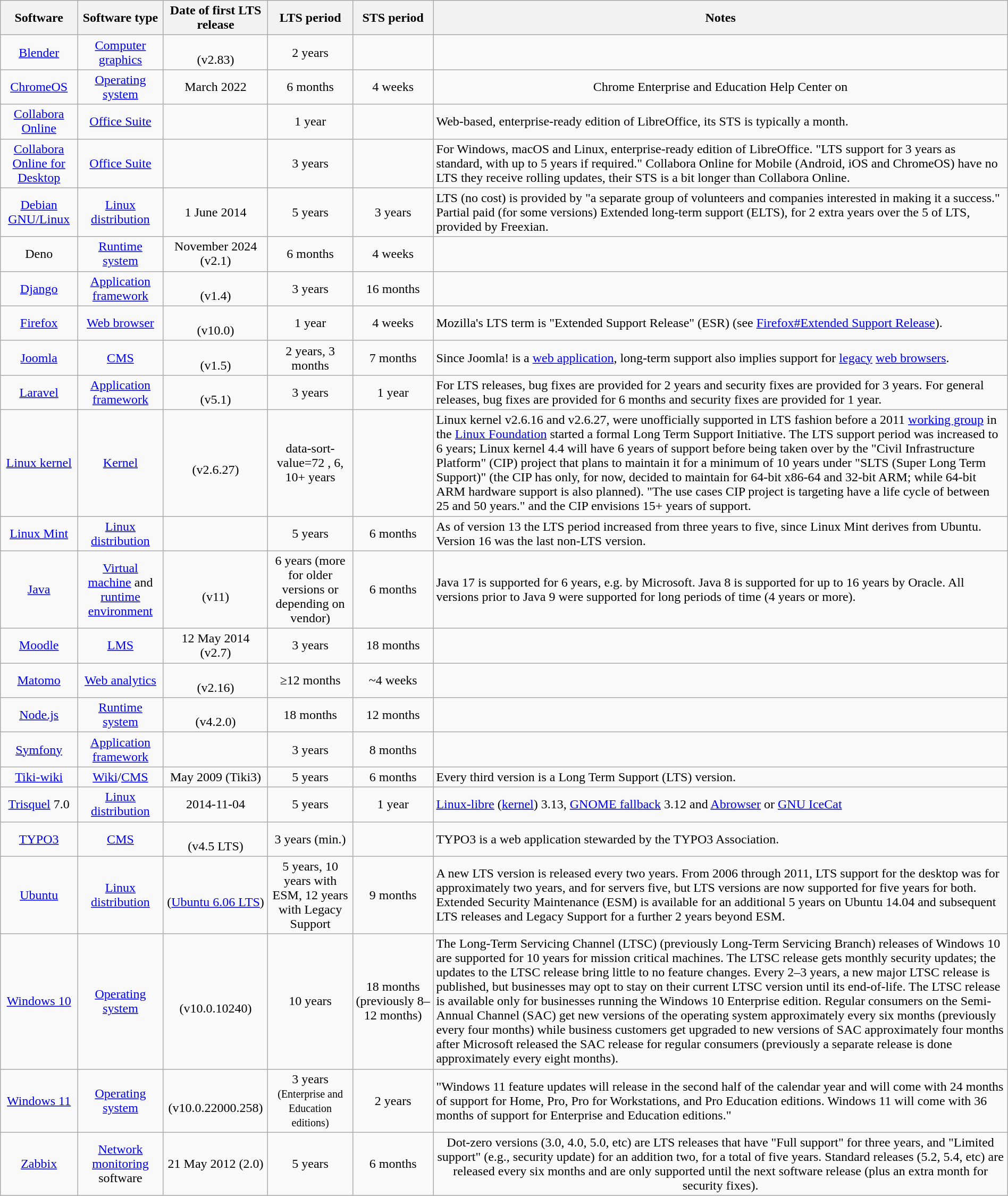<table class="wikitable sortable" style="width:100%; text-align:center">
<tr>
<th scope="col">Software</th>
<th scope="col">Software type</th>
<th scope="col">Date of first LTS release</th>
<th scope="col">LTS period</th>
<th scope="col">STS period</th>
<th scope="col">Notes</th>
</tr>
<tr>
<td><a href='#'>Blender</a></td>
<td><a href='#'>Computer graphics</a></td>
<td data-sort-value=2020-06-03><br>(v2.83)</td>
<td data-sort-value=24>2 years</td>
<td></td>
<td style="text-align:left"></td>
</tr>
<tr>
<td><a href='#'>ChromeOS</a></td>
<td><a href='#'>Operating system</a></td>
<td>March 2022</td>
<td data-sort-value=6>6 months</td>
<td data-sort-value=1>4 weeks</td>
<td>Chrome Enterprise and Education Help Center on </td>
</tr>
<tr>
<td><a href='#'>Collabora Online</a></td>
<td><a href='#'>Office Suite</a></td>
<td data-sort-value=2016-06-02><br></td>
<td data-sort-value=12>1 year</td>
<td></td>
<td style="text-align:left">Web-based, enterprise-ready edition of LibreOffice, its STS is typically a month.</td>
</tr>
<tr>
<td><a href='#'>Collabora Online for Desktop</a></td>
<td><a href='#'>Office Suite</a></td>
<td data-sort-value=2013-05-11><br></td>
<td data-sort-value=36>3 years</td>
<td data-sort-value=60></td>
<td style="text-align:left">For Windows, macOS and Linux, enterprise-ready edition of LibreOffice. "LTS support for 3 years as standard, with up to 5 years if required." Collabora Online for Mobile (Android, iOS and ChromeOS) have no LTS they receive rolling updates, their STS is a bit longer than Collabora Online.</td>
</tr>
<tr>
<td><a href='#'>Debian GNU/Linux</a></td>
<td><a href='#'>Linux distribution</a></td>
<td data-sort-value="2014-06-01">1 June 2014</td>
<td data-sort-value="60">5 years</td>
<td data-sort-value="36">3 years</td>
<td style="text-align:left">LTS (no cost) is provided by "a separate group of volunteers and companies interested in making it a success." Partial paid (for some versions) Extended long-term support (ELTS), for 2 extra years over the 5 of LTS, provided by Freexian.</td>
</tr>
<tr>
<td>Deno</td>
<td><a href='#'>Runtime system</a></td>
<td>November 2024<br>(v2.1)</td>
<td>6 months</td>
<td>4 weeks</td>
<td></td>
</tr>
<tr>
<td><a href='#'>Django</a></td>
<td><a href='#'>Application framework</a></td>
<td data-sort-value=2012-03-23><br>(v1.4)</td>
<td data-sort-value=36>3 years</td>
<td data-sort-value=16>16 months</td>
<td style="text-align:left"></td>
</tr>
<tr>
<td><a href='#'>Firefox</a></td>
<td><a href='#'>Web browser</a></td>
<td data-sort-value=2012-01-31><br>(v10.0)</td>
<td data-sort-value=12>1 year</td>
<td data-sort-value=1.5>4 weeks</td>
<td style="text-align:left">Mozilla's LTS term is "Extended Support Release" (ESR) (see <a href='#'>Firefox#Extended Support Release</a>).</td>
</tr>
<tr>
<td><a href='#'>Joomla</a></td>
<td><a href='#'>CMS</a></td>
<td data-sort-value=2008-01><br>(v1.5)</td>
<td data-sort-value=24>2 years, 3 months</td>
<td data-sort-value=7>7 months</td>
<td style="text-align:left">Since Joomla! is a <a href='#'>web application</a>, long-term support also implies support for <a href='#'>legacy</a> <a href='#'>web browsers</a>.</td>
</tr>
<tr>
<td><a href='#'>Laravel</a></td>
<td><a href='#'>Application framework</a></td>
<td data-sort-value=2015-06-09><br>(v5.1)</td>
<td data-sort-value=36>3 years</td>
<td data-sort-value=12>1 year</td>
<td style="text-align:left">For LTS releases, bug fixes are provided for 2 years and security fixes are provided for 3 years. For general releases, bug fixes are provided for 6 months and security fixes are provided for 1 year.</td>
</tr>
<tr>
<td><a href='#'>Linux kernel</a></td>
<td><a href='#'>Kernel</a></td>
<td data-sort-value=2008-10-11><br>(v2.6.27)</td>
<td>data-sort-value=72 , 6, 10+  years</td>
<td></td>
<td style="text-align:left">Linux kernel v2.6.16 and v2.6.27, were unofficially supported in LTS fashion before a 2011 <a href='#'>working group</a> in the <a href='#'>Linux Foundation</a> started a formal Long Term Support Initiative. The LTS support period was increased to 6 years; Linux kernel 4.4 will have 6 years of support before being taken over by the "Civil Infrastructure Platform" (CIP) project that plans to maintain it for a minimum of 10 years under "SLTS (Super Long Term Support)" (the CIP has only, for now, decided to maintain for 64-bit x86-64 and 32-bit ARM; while 64-bit ARM hardware support is also planned). "The use cases CIP project is targeting have a life cycle of between 25 and 50 years." and the CIP envisions 15+ years of support.</td>
</tr>
<tr>
<td><a href='#'>Linux Mint</a></td>
<td><a href='#'>Linux distribution</a></td>
<td data-sort-value=2008-06-08></td>
<td data-sort-value=60>5 years</td>
<td data-sort-value=6>6 months</td>
<td style="text-align:left">As of version 13 the LTS period increased from three years to five, since Linux Mint derives from Ubuntu. Version 16 was the last non-LTS version.</td>
</tr>
<tr>
<td><a href='#'>Java</a></td>
<td><a href='#'>Virtual machine</a> and <a href='#'>runtime environment</a></td>
<td data-sort-value=2018-09-25><br>(v11)</td>
<td data-sort-value=48>6 years (more for older versions or depending on vendor)</td>
<td data-sort-value=6>6 months</td>
<td style="text-align: left">Java 17 is supported for 6 years, e.g. by Microsoft. Java 8 is supported for up to 16 years by Oracle. All versions prior to Java 9 were supported for long periods of time (4 years or more).</td>
</tr>
<tr>
<td><a href='#'>Moodle</a></td>
<td><a href='#'>LMS</a></td>
<td data-sort-value=2022-11-28>12 May 2014 (v2.7)</td>
<td data-sort-value=36>3 years</td>
<td data-sort-value=18>18 months</td>
<td></td>
</tr>
<tr>
<td><a href='#'>Matomo</a></td>
<td><a href='#'>Web analytics</a></td>
<td data-sort-value=2016-02-03><br>(v2.16)</td>
<td data-sort-value=12>≥12 months</td>
<td data-sort-value=1>~4 weeks</td>
<td></td>
</tr>
<tr>
<td><a href='#'>Node.js</a></td>
<td><a href='#'>Runtime system</a></td>
<td data-sort-value=2015-10-12><br>(v4.2.0)</td>
<td data-sort-value=18>18 months</td>
<td data-sort-value=12>12 months</td>
<td style="text-align:left"></td>
</tr>
<tr>
<td><a href='#'>Symfony</a></td>
<td><a href='#'>Application framework</a></td>
<td data-sort-value=2013-06></td>
<td data-sort-value=36>3 years</td>
<td data-sort-value=8>8 months</td>
<td style="text-align:left"></td>
</tr>
<tr>
<td><a href='#'>Tiki-wiki</a></td>
<td><a href='#'>Wiki</a>/<a href='#'>CMS</a></td>
<td data-sort-value=2009-05>May 2009 (Tiki3)</td>
<td data-sort-value=60>5 years</td>
<td data-sort-value=6>6 months</td>
<td style="text-align:left">Every third version is a Long Term Support (LTS) version.</td>
</tr>
<tr>
<td><a href='#'>Trisquel</a> 7.0</td>
<td><a href='#'>Linux distribution</a></td>
<td data-sort-value=2014-11-04>2014-11-04</td>
<td data-sort-value=60>5 years</td>
<td data-sort-value=12>1 year</td>
<td style="text-align:left"><a href='#'>Linux-libre</a> (<a href='#'>kernel</a>) 3.13, <a href='#'>GNOME fallback</a> 3.12 and <a href='#'>Abrowser</a> or <a href='#'>GNU IceCat</a></td>
</tr>
<tr>
<td><a href='#'>TYPO3</a></td>
<td><a href='#'>CMS</a></td>
<td data-sort-value=2011-01><br>(v4.5 LTS)</td>
<td data-sort-value=36>3 years (min.)</td>
<td></td>
<td style="text-align:left">TYPO3 is a web application stewarded by the TYPO3 Association.</td>
</tr>
<tr>
<td><a href='#'>Ubuntu</a></td>
<td><a href='#'>Linux distribution</a></td>
<td data-sort-value=2006-06-01><br>(<a href='#'>Ubuntu 6.06 LTS</a>)</td>
<td data-sort-value=60>5 years, 10 years with ESM, 12 years with Legacy Support</td>
<td data-sort-value=9>9 months</td>
<td style="text-align:left">A new LTS version is released every two years. From 2006 through 2011, LTS support for the desktop was for approximately two years, and for servers five, but LTS versions are now supported for five years for both. Extended Security Maintenance (ESM) is available for an additional 5 years on Ubuntu 14.04 and subsequent LTS releases and Legacy Support for a further 2 years beyond ESM.</td>
</tr>
<tr>
<td><a href='#'>Windows 10</a></td>
<td><a href='#'>Operating system</a></td>
<td data-sort-value=2015-07-29><br>(v10.0.10240)</td>
<td data-sort-value=120>10 years</td>
<td data-sort-value=18>18 months (previously 8–12 months)</td>
<td style="text-align:left">The Long-Term Servicing Channel (LTSC) (previously Long-Term Servicing Branch) releases of Windows 10 are supported for 10 years for mission critical machines. The LTSC release gets monthly security updates; the updates to the LTSC release bring little to no feature changes. Every 2–3 years, a new major LTSC release is published, but businesses may opt to stay on their current LTSC version until its end-of-life. The LTSC release is available only for businesses running the Windows 10 Enterprise edition. Regular consumers on the Semi-Annual Channel (SAC) get new versions of the operating system approximately every six months (previously every four months) while business customers get upgraded to new versions of SAC approximately four months after Microsoft released the SAC release for regular consumers (previously a separate release is done approximately every eight months).</td>
</tr>
<tr>
<td><a href='#'>Windows 11</a></td>
<td><a href='#'>Operating system</a></td>
<td data-sort-value=2021-10-05><br>(v10.0.22000.258)</td>
<td data-sort-value=36>3 years <small>(Enterprise and Education editions)</small></td>
<td data-sort-value=24>2 years</td>
<td style="text-align:left">"Windows 11 feature updates will release in the second half of the calendar year and will come with 24 months of support for Home, Pro, Pro for Workstations, and Pro Education editions. Windows 11 will come with 36 months of support for Enterprise and Education editions."</td>
</tr>
<tr>
<td><a href='#'>Zabbix</a></td>
<td><a href='#'>Network monitoring</a> software</td>
<td>21 May 2012 (2.0)</td>
<td data-sort-value=60>5 years</td>
<td data-sort-value= 6>6 months</td>
<td>Dot-zero versions (3.0, 4.0, 5.0, etc) are LTS releases that have "Full support" for three years, and "Limited support" (e.g., security update) for an addition two, for a total of five years. Standard releases (5.2, 5.4, etc) are released every six months and are only supported until the next software release (plus an extra month for security fixes).</td>
</tr>
</table>
